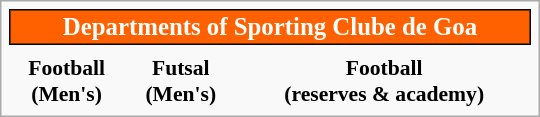<table class="infobox" style="font-size:90%; width:25em; text-align:center">
<tr>
<th colspan=3 style="font-size:115%; background-color:#FF6100; color:#ffffff; border:1px solid #000000;" align=center>Departments of Sporting Clube de Goa</th>
</tr>
<tr>
<th></th>
<th></th>
<th></th>
</tr>
<tr>
<th>Football<br>(Men's)</th>
<th>Futsal<br>(Men's)</th>
<th>Football<br>(reserves & academy)</th>
</tr>
</table>
